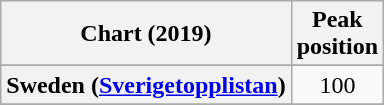<table class="wikitable sortable plainrowheaders" style="text-align:center">
<tr>
<th scope="col">Chart (2019)</th>
<th scope="col">Peak<br>position</th>
</tr>
<tr>
</tr>
<tr>
</tr>
<tr>
</tr>
<tr>
</tr>
<tr>
</tr>
<tr>
</tr>
<tr>
</tr>
<tr>
</tr>
<tr>
<th scope="row">Sweden (<a href='#'>Sverigetopplistan</a>)</th>
<td>100</td>
</tr>
<tr>
</tr>
<tr>
</tr>
<tr>
</tr>
</table>
